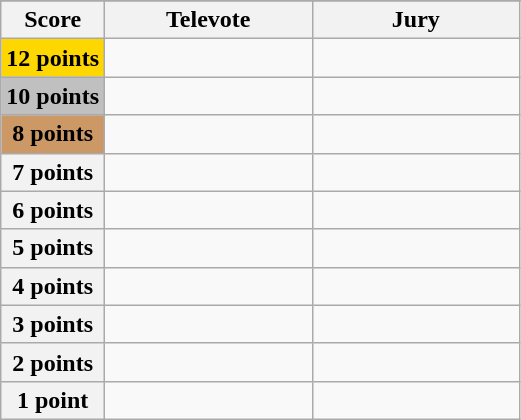<table class="wikitable">
<tr>
</tr>
<tr>
<th scope="col" width="20%">Score</th>
<th scope="col" width="40%">Televote</th>
<th scope="col" width="40%">Jury</th>
</tr>
<tr>
<th scope="row" style="background:gold">12 points</th>
<td></td>
<td></td>
</tr>
<tr>
<th scope="row" style="background:silver">10 points</th>
<td></td>
<td></td>
</tr>
<tr>
<th scope="row" style="background:#CC9966">8 points</th>
<td></td>
<td></td>
</tr>
<tr>
<th scope="row">7 points</th>
<td></td>
<td></td>
</tr>
<tr>
<th scope="row">6 points</th>
<td></td>
<td></td>
</tr>
<tr>
<th scope="row">5 points</th>
<td></td>
<td></td>
</tr>
<tr>
<th scope="row">4 points</th>
<td></td>
<td></td>
</tr>
<tr>
<th scope="row">3 points</th>
<td></td>
<td></td>
</tr>
<tr>
<th scope="row">2 points</th>
<td></td>
<td></td>
</tr>
<tr>
<th scope="row">1 point</th>
<td></td>
<td></td>
</tr>
</table>
